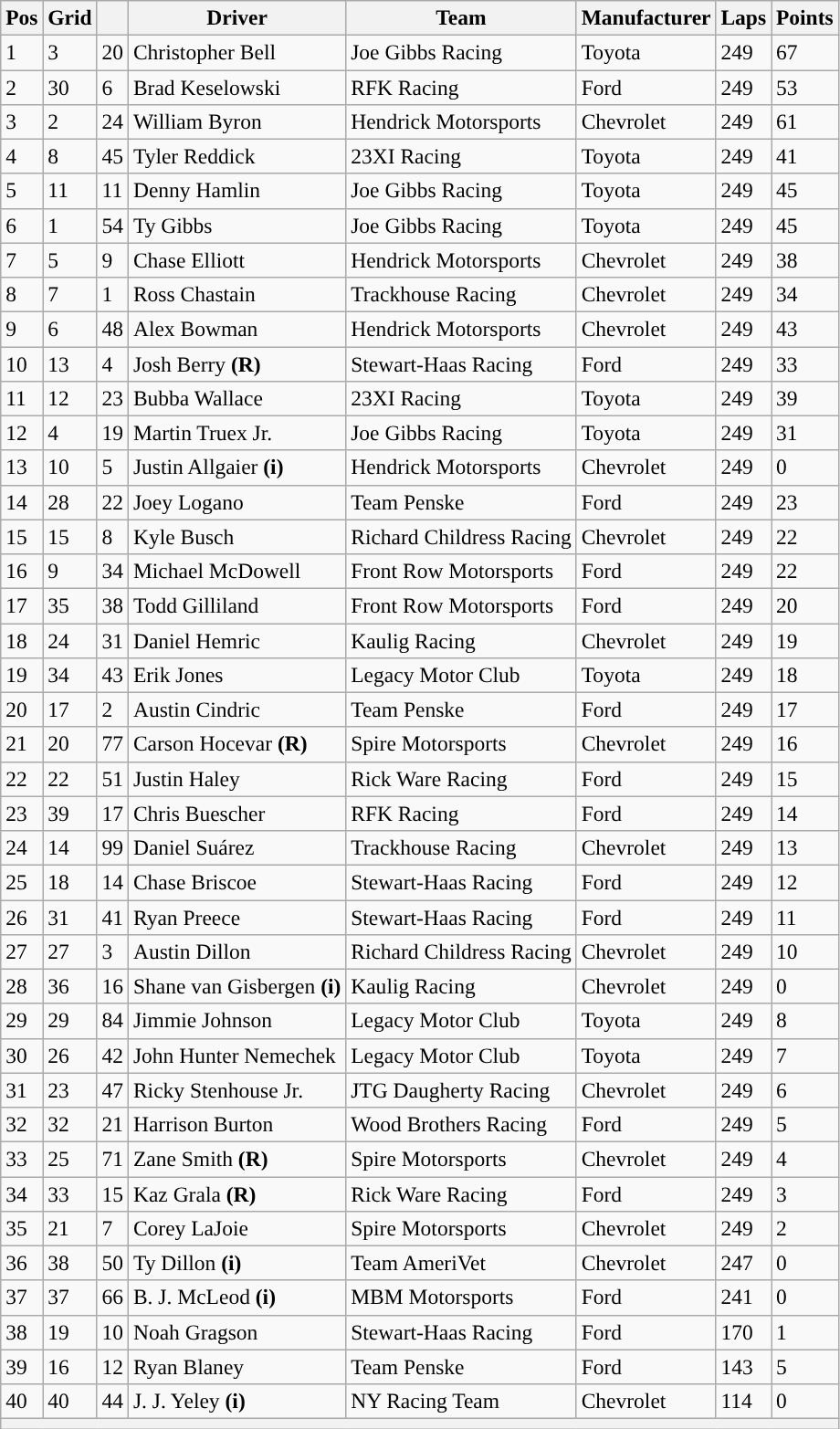<table class="wikitable" style="font-size:98%">
<tr>
<th>Pos</th>
<th>Grid</th>
<th></th>
<th>Driver</th>
<th>Team</th>
<th>Manufacturer</th>
<th>Laps</th>
<th>Points</th>
</tr>
<tr>
<td>1</td>
<td>3</td>
<td>20</td>
<td>Christopher Bell</td>
<td>Joe Gibbs Racing</td>
<td>Toyota</td>
<td>249</td>
<td>67</td>
</tr>
<tr>
<td>2</td>
<td>30</td>
<td>6</td>
<td>Brad Keselowski</td>
<td>RFK Racing</td>
<td>Ford</td>
<td>249</td>
<td>53</td>
</tr>
<tr>
<td>3</td>
<td>2</td>
<td>24</td>
<td>William Byron</td>
<td>Hendrick Motorsports</td>
<td>Chevrolet</td>
<td>249</td>
<td>61</td>
</tr>
<tr>
<td>4</td>
<td>8</td>
<td>45</td>
<td>Tyler Reddick</td>
<td>23XI Racing</td>
<td>Toyota</td>
<td>249</td>
<td>41</td>
</tr>
<tr>
<td>5</td>
<td>11</td>
<td>11</td>
<td>Denny Hamlin</td>
<td>Joe Gibbs Racing</td>
<td>Toyota</td>
<td>249</td>
<td>45</td>
</tr>
<tr>
<td>6</td>
<td>1</td>
<td>54</td>
<td>Ty Gibbs</td>
<td>Joe Gibbs Racing</td>
<td>Toyota</td>
<td>249</td>
<td>45</td>
</tr>
<tr>
<td>7</td>
<td>5</td>
<td>9</td>
<td>Chase Elliott</td>
<td>Hendrick Motorsports</td>
<td>Chevrolet</td>
<td>249</td>
<td>38</td>
</tr>
<tr>
<td>8</td>
<td>7</td>
<td>1</td>
<td>Ross Chastain</td>
<td>Trackhouse Racing</td>
<td>Chevrolet</td>
<td>249</td>
<td>34</td>
</tr>
<tr>
<td>9</td>
<td>6</td>
<td>48</td>
<td>Alex Bowman</td>
<td>Hendrick Motorsports</td>
<td>Chevrolet</td>
<td>249</td>
<td>43</td>
</tr>
<tr>
<td>10</td>
<td>13</td>
<td>4</td>
<td>Josh Berry <strong>(R)</strong></td>
<td>Stewart-Haas Racing</td>
<td>Ford</td>
<td>249</td>
<td>33</td>
</tr>
<tr>
<td>11</td>
<td>12</td>
<td>23</td>
<td>Bubba Wallace</td>
<td>23XI Racing</td>
<td>Toyota</td>
<td>249</td>
<td>39</td>
</tr>
<tr>
<td>12</td>
<td>4</td>
<td>19</td>
<td>Martin Truex Jr.</td>
<td>Joe Gibbs Racing</td>
<td>Toyota</td>
<td>249</td>
<td>31</td>
</tr>
<tr>
<td>13</td>
<td>10</td>
<td>5</td>
<td>Justin Allgaier <strong>(i)</strong></td>
<td>Hendrick Motorsports</td>
<td>Chevrolet</td>
<td>249</td>
<td>0</td>
</tr>
<tr>
<td>14</td>
<td>28</td>
<td>22</td>
<td>Joey Logano</td>
<td>Team Penske</td>
<td>Ford</td>
<td>249</td>
<td>23</td>
</tr>
<tr>
<td>15</td>
<td>15</td>
<td>8</td>
<td>Kyle Busch</td>
<td>Richard Childress Racing</td>
<td>Chevrolet</td>
<td>249</td>
<td>22</td>
</tr>
<tr>
<td>16</td>
<td>9</td>
<td>34</td>
<td>Michael McDowell</td>
<td>Front Row Motorsports</td>
<td>Ford</td>
<td>249</td>
<td>22</td>
</tr>
<tr>
<td>17</td>
<td>35</td>
<td>38</td>
<td>Todd Gilliland</td>
<td>Front Row Motorsports</td>
<td>Ford</td>
<td>249</td>
<td>20</td>
</tr>
<tr>
<td>18</td>
<td>24</td>
<td>31</td>
<td>Daniel Hemric</td>
<td>Kaulig Racing</td>
<td>Chevrolet</td>
<td>249</td>
<td>19</td>
</tr>
<tr>
<td>19</td>
<td>34</td>
<td>43</td>
<td>Erik Jones</td>
<td>Legacy Motor Club</td>
<td>Toyota</td>
<td>249</td>
<td>18</td>
</tr>
<tr>
<td>20</td>
<td>17</td>
<td>2</td>
<td>Austin Cindric</td>
<td>Team Penske</td>
<td>Ford</td>
<td>249</td>
<td>17</td>
</tr>
<tr>
<td>21</td>
<td>20</td>
<td>77</td>
<td>Carson Hocevar <strong>(R)</strong></td>
<td>Spire Motorsports</td>
<td>Chevrolet</td>
<td>249</td>
<td>16</td>
</tr>
<tr>
<td>22</td>
<td>22</td>
<td>51</td>
<td>Justin Haley</td>
<td>Rick Ware Racing</td>
<td>Ford</td>
<td>249</td>
<td>15</td>
</tr>
<tr>
<td>23</td>
<td>39</td>
<td>17</td>
<td>Chris Buescher</td>
<td>RFK Racing</td>
<td>Ford</td>
<td>249</td>
<td>14</td>
</tr>
<tr>
<td>24</td>
<td>14</td>
<td>99</td>
<td>Daniel Suárez</td>
<td>Trackhouse Racing</td>
<td>Chevrolet</td>
<td>249</td>
<td>13</td>
</tr>
<tr>
<td>25</td>
<td>18</td>
<td>14</td>
<td>Chase Briscoe</td>
<td>Stewart-Haas Racing</td>
<td>Ford</td>
<td>249</td>
<td>12</td>
</tr>
<tr>
<td>26</td>
<td>31</td>
<td>41</td>
<td>Ryan Preece</td>
<td>Stewart-Haas Racing</td>
<td>Ford</td>
<td>249</td>
<td>11</td>
</tr>
<tr>
<td>27</td>
<td>27</td>
<td>3</td>
<td>Austin Dillon</td>
<td>Richard Childress Racing</td>
<td>Chevrolet</td>
<td>249</td>
<td>10</td>
</tr>
<tr>
<td>28</td>
<td>36</td>
<td>16</td>
<td>Shane van Gisbergen <strong>(i)</strong></td>
<td>Kaulig Racing</td>
<td>Chevrolet</td>
<td>249</td>
<td>0</td>
</tr>
<tr>
<td>29</td>
<td>29</td>
<td>84</td>
<td>Jimmie Johnson</td>
<td>Legacy Motor Club</td>
<td>Toyota</td>
<td>249</td>
<td>8</td>
</tr>
<tr>
<td>30</td>
<td>26</td>
<td>42</td>
<td>John Hunter Nemechek</td>
<td>Legacy Motor Club</td>
<td>Toyota</td>
<td>249</td>
<td>7</td>
</tr>
<tr>
<td>31</td>
<td>23</td>
<td>47</td>
<td>Ricky Stenhouse Jr.</td>
<td>JTG Daugherty Racing</td>
<td>Chevrolet</td>
<td>249</td>
<td>6</td>
</tr>
<tr>
<td>32</td>
<td>32</td>
<td>21</td>
<td>Harrison Burton</td>
<td>Wood Brothers Racing</td>
<td>Ford</td>
<td>249</td>
<td>5</td>
</tr>
<tr>
<td>33</td>
<td>25</td>
<td>71</td>
<td>Zane Smith <strong>(R)</strong></td>
<td>Spire Motorsports</td>
<td>Chevrolet</td>
<td>249</td>
<td>4</td>
</tr>
<tr>
<td>34</td>
<td>33</td>
<td>15</td>
<td>Kaz Grala <strong>(R)</strong></td>
<td>Rick Ware Racing</td>
<td>Ford</td>
<td>249</td>
<td>3</td>
</tr>
<tr>
<td>35</td>
<td>21</td>
<td>7</td>
<td>Corey LaJoie</td>
<td>Spire Motorsports</td>
<td>Chevrolet</td>
<td>249</td>
<td>2</td>
</tr>
<tr>
<td>36</td>
<td>38</td>
<td>50</td>
<td>Ty Dillon <strong>(i)</strong></td>
<td>Team AmeriVet</td>
<td>Chevrolet</td>
<td>247</td>
<td>0</td>
</tr>
<tr>
<td>37</td>
<td>37</td>
<td>66</td>
<td>B. J. McLeod <strong>(i)</strong></td>
<td>MBM Motorsports</td>
<td>Ford</td>
<td>241</td>
<td>0</td>
</tr>
<tr>
<td>38</td>
<td>19</td>
<td>10</td>
<td>Noah Gragson</td>
<td>Stewart-Haas Racing</td>
<td>Ford</td>
<td>170</td>
<td>1</td>
</tr>
<tr>
<td>39</td>
<td>16</td>
<td>12</td>
<td>Ryan Blaney</td>
<td>Team Penske</td>
<td>Ford</td>
<td>143</td>
<td>5</td>
</tr>
<tr>
<td>40</td>
<td>40</td>
<td>44</td>
<td>J. J. Yeley <strong>(i)</strong></td>
<td>NY Racing Team</td>
<td>Chevrolet</td>
<td>114</td>
<td>0</td>
</tr>
<tr>
<th colspan="8"></th>
</tr>
</table>
